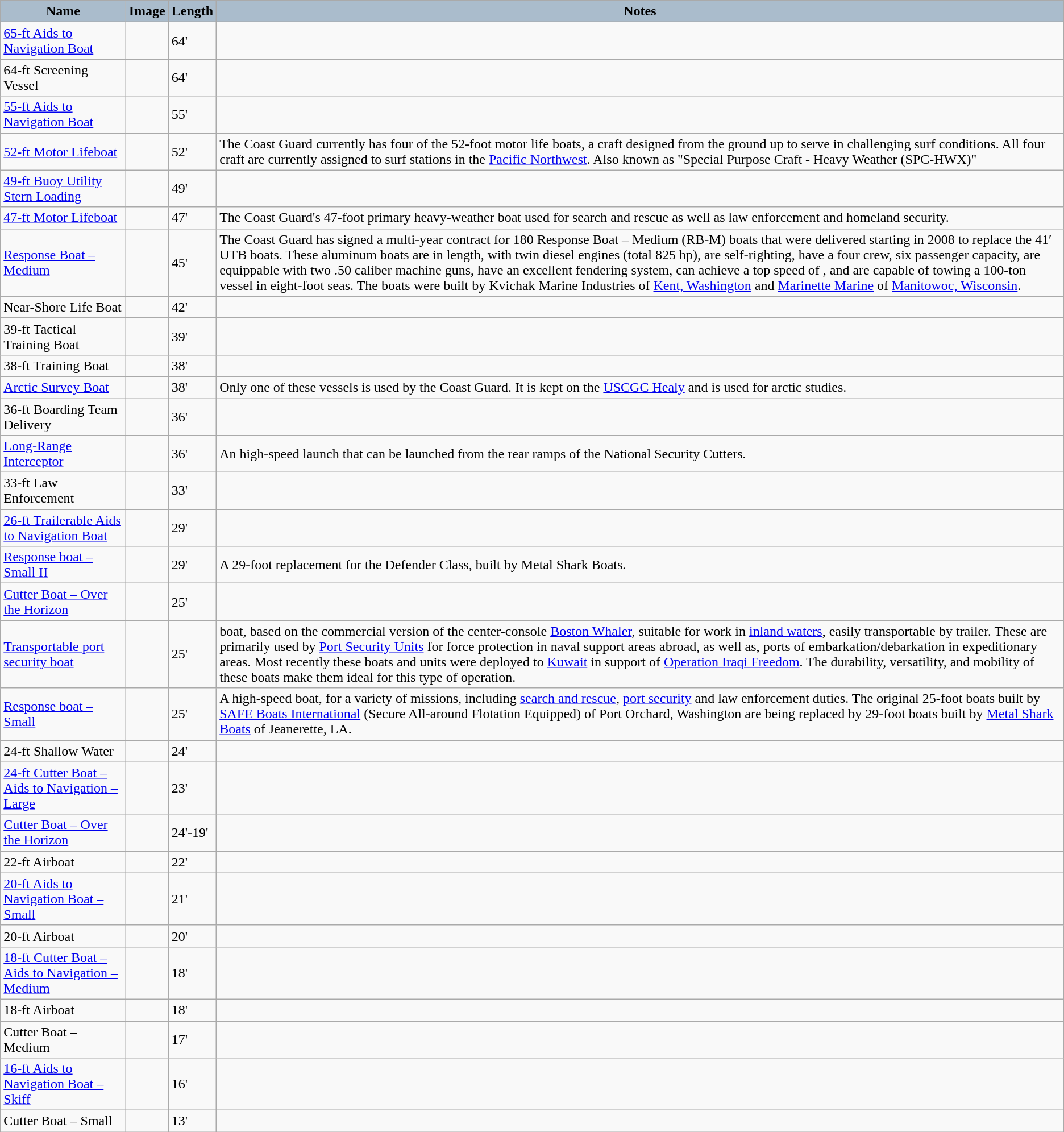<table class="wikitable sticky-header">
<tr>
<th style="text-align: center; background: #aabccc;">Name</th>
<th style="text-align: center; background: #aabccc;">Image</th>
<th style="text-align: center; background: #aabccc;">Length</th>
<th style="text-align: center; background: #aabccc;">Notes</th>
</tr>
<tr>
<td><a href='#'>65-ft Aids to Navigation Boat</a></td>
<td></td>
<td>64'</td>
<td></td>
</tr>
<tr>
<td>64-ft Screening Vessel</td>
<td></td>
<td>64'</td>
<td></td>
</tr>
<tr>
<td><a href='#'>55-ft Aids to Navigation Boat</a></td>
<td></td>
<td>55'</td>
<td></td>
</tr>
<tr>
<td><a href='#'>52-ft Motor Lifeboat</a></td>
<td></td>
<td>52'</td>
<td>The Coast Guard currently has four of the 52-foot motor life boats, a craft designed from the ground up to serve in challenging surf conditions. All four craft are currently assigned to surf stations in the <a href='#'>Pacific Northwest</a>. Also known as "Special Purpose Craft - Heavy Weather (SPC-HWX)"</td>
</tr>
<tr>
<td><a href='#'>49-ft Buoy Utility Stern Loading</a></td>
<td></td>
<td>49'</td>
<td></td>
</tr>
<tr>
<td><a href='#'>47-ft Motor Lifeboat</a></td>
<td></td>
<td>47'</td>
<td>The Coast Guard's 47-foot primary heavy-weather boat used for search and rescue as well as law enforcement and homeland security.</td>
</tr>
<tr>
<td><a href='#'>Response Boat – Medium</a></td>
<td></td>
<td>45'</td>
<td>The Coast Guard has signed a multi-year contract for 180 Response Boat – Medium (RB-M) boats that were delivered starting in 2008 to replace the 41′ UTB boats. These aluminum boats are  in length, with twin diesel engines (total 825 hp), are self-righting, have a four crew, six passenger capacity, are equippable with two .50 caliber machine guns, have an excellent fendering system, can achieve a top speed of , and are capable of towing a 100-ton vessel in eight-foot seas. The boats were built by Kvichak Marine Industries of <a href='#'>Kent, Washington</a> and <a href='#'>Marinette Marine</a> of <a href='#'>Manitowoc, Wisconsin</a>.</td>
</tr>
<tr>
<td>Near-Shore Life Boat</td>
<td></td>
<td>42'</td>
<td></td>
</tr>
<tr>
<td>39-ft Tactical Training Boat</td>
<td></td>
<td>39'</td>
<td></td>
</tr>
<tr>
<td>38-ft Training Boat</td>
<td></td>
<td>38'</td>
<td></td>
</tr>
<tr>
<td><a href='#'>Arctic Survey Boat</a></td>
<td></td>
<td>38'</td>
<td>Only one of these vessels is used by the Coast Guard. It is kept on the <a href='#'>USCGC Healy</a> and is used for arctic studies.</td>
</tr>
<tr>
<td>36-ft Boarding Team Delivery</td>
<td></td>
<td>36'</td>
<td></td>
</tr>
<tr>
<td><a href='#'>Long-Range Interceptor</a></td>
<td></td>
<td>36'</td>
<td>An  high-speed launch that can be launched from the rear ramps of the National Security Cutters.</td>
</tr>
<tr>
<td>33-ft Law Enforcement</td>
<td></td>
<td>33'</td>
<td></td>
</tr>
<tr>
<td><a href='#'>26-ft Trailerable Aids to Navigation Boat</a></td>
<td></td>
<td>29'</td>
<td></td>
</tr>
<tr>
<td><a href='#'>Response boat – Small II</a></td>
<td></td>
<td>29'</td>
<td>A 29-foot replacement for the Defender Class, built by Metal Shark Boats.</td>
</tr>
<tr>
<td><a href='#'>Cutter Boat – Over the Horizon</a></td>
<td></td>
<td>25'</td>
<td></td>
</tr>
<tr>
<td><a href='#'>Transportable port security boat</a></td>
<td></td>
<td>25'</td>
<td> boat, based on the commercial version of the  center-console <a href='#'>Boston Whaler</a>, suitable for work in <a href='#'>inland waters</a>, easily transportable by trailer. These are primarily used by <a href='#'>Port Security Units</a> for force protection in naval support areas abroad, as well as, ports of embarkation/debarkation in expeditionary areas. Most recently these boats and units were deployed to <a href='#'>Kuwait</a> in support of <a href='#'>Operation Iraqi Freedom</a>. The durability, versatility, and mobility of these boats make them ideal for this type of operation.</td>
</tr>
<tr>
<td><a href='#'>Response boat – Small</a></td>
<td></td>
<td>25'</td>
<td>A high-speed boat, for a variety of missions, including <a href='#'>search and rescue</a>, <a href='#'>port security</a> and law enforcement duties. The original 25-foot boats built by <a href='#'>SAFE Boats International</a> (Secure All-around Flotation Equipped) of Port Orchard, Washington are being replaced by 29-foot boats built by <a href='#'>Metal Shark Boats</a> of Jeanerette, LA.</td>
</tr>
<tr>
<td>24-ft Shallow Water</td>
<td></td>
<td>24'</td>
<td></td>
</tr>
<tr>
<td><a href='#'>24-ft Cutter Boat – Aids to Navigation – Large</a></td>
<td></td>
<td>23'</td>
<td></td>
</tr>
<tr>
<td><a href='#'>Cutter Boat – Over the Horizon</a></td>
<td></td>
<td>24'-19'</td>
<td></td>
</tr>
<tr>
<td>22-ft Airboat</td>
<td></td>
<td>22'</td>
<td></td>
</tr>
<tr>
<td><a href='#'>20-ft Aids to Navigation Boat – Small</a></td>
<td></td>
<td>21'</td>
<td></td>
</tr>
<tr>
<td>20-ft Airboat</td>
<td></td>
<td>20'</td>
<td></td>
</tr>
<tr>
<td><a href='#'>18-ft Cutter Boat – Aids to Navigation – Medium</a></td>
<td></td>
<td>18'</td>
<td></td>
</tr>
<tr>
<td>18-ft Airboat</td>
<td></td>
<td>18'</td>
<td></td>
</tr>
<tr>
<td>Cutter Boat – Medium</td>
<td></td>
<td>17'</td>
<td></td>
</tr>
<tr>
<td><a href='#'>16-ft Aids to Navigation Boat – Skiff</a></td>
<td></td>
<td>16'</td>
<td></td>
</tr>
<tr>
<td>Cutter Boat – Small</td>
<td></td>
<td>13'</td>
<td></td>
</tr>
</table>
